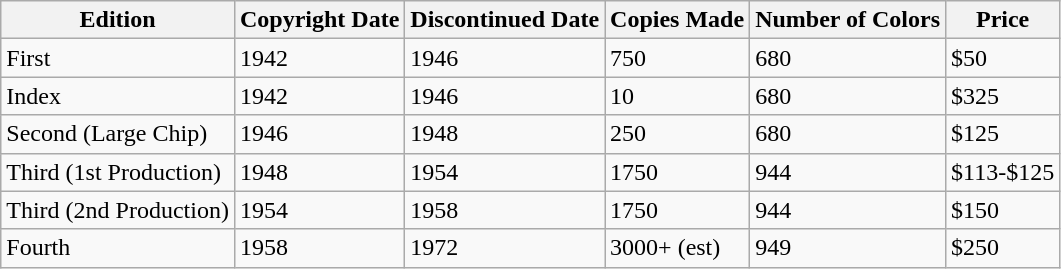<table class="wikitable">
<tr>
<th>Edition</th>
<th>Copyright Date</th>
<th>Discontinued Date</th>
<th>Copies Made</th>
<th>Number of Colors</th>
<th>Price</th>
</tr>
<tr>
<td>First</td>
<td>1942</td>
<td>1946</td>
<td>750</td>
<td>680</td>
<td>$50</td>
</tr>
<tr>
<td>Index</td>
<td>1942</td>
<td>1946</td>
<td>10</td>
<td>680</td>
<td>$325</td>
</tr>
<tr>
<td>Second (Large Chip)</td>
<td>1946</td>
<td>1948</td>
<td>250</td>
<td>680</td>
<td>$125</td>
</tr>
<tr>
<td>Third (1st Production)</td>
<td>1948</td>
<td>1954</td>
<td>1750</td>
<td>944</td>
<td>$113-$125</td>
</tr>
<tr>
<td>Third (2nd Production)</td>
<td>1954</td>
<td>1958</td>
<td>1750</td>
<td>944</td>
<td>$150</td>
</tr>
<tr>
<td>Fourth</td>
<td>1958</td>
<td>1972</td>
<td>3000+ (est)</td>
<td>949</td>
<td>$250</td>
</tr>
</table>
